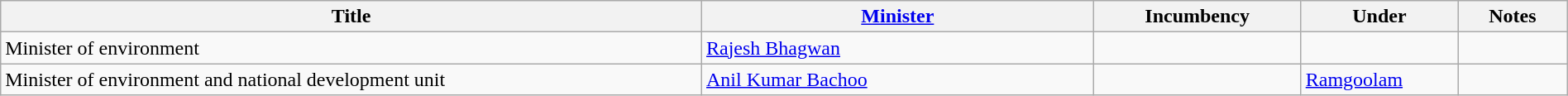<table class="wikitable" style="width:100%;">
<tr>
<th>Title</th>
<th style="width:25%;"><a href='#'>Minister</a></th>
<th style="width:160px;">Incumbency</th>
<th style="width:10%;">Under</th>
<th style="width:7%;">Notes</th>
</tr>
<tr>
<td>Minister of environment</td>
<td><a href='#'>Rajesh Bhagwan</a></td>
<td></td>
<td></td>
<td></td>
</tr>
<tr>
<td>Minister of environment and national development unit</td>
<td><a href='#'>Anil Kumar Bachoo</a></td>
<td></td>
<td><a href='#'>Ramgoolam</a></td>
<td></td>
</tr>
</table>
